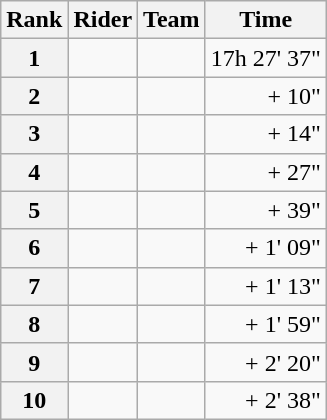<table class="wikitable" margin-bottom:0;">
<tr>
<th scope="col">Rank</th>
<th scope="col">Rider</th>
<th scope="col">Team</th>
<th scope="col">Time</th>
</tr>
<tr>
<th scope="row">1</th>
<td> </td>
<td></td>
<td align="right">17h 27' 37"</td>
</tr>
<tr>
<th scope="row">2</th>
<td></td>
<td></td>
<td align="right">+ 10"</td>
</tr>
<tr>
<th scope="row">3</th>
<td></td>
<td></td>
<td align="right">+ 14"</td>
</tr>
<tr>
<th scope="row">4</th>
<td></td>
<td></td>
<td align="right">+ 27"</td>
</tr>
<tr>
<th scope="row">5</th>
<td></td>
<td></td>
<td align="right">+ 39"</td>
</tr>
<tr>
<th scope="row">6</th>
<td></td>
<td></td>
<td align="right">+ 1' 09"</td>
</tr>
<tr>
<th scope="row">7</th>
<td></td>
<td></td>
<td align="right">+ 1' 13"</td>
</tr>
<tr>
<th scope="row">8</th>
<td></td>
<td></td>
<td align="right">+ 1' 59"</td>
</tr>
<tr>
<th scope="row">9</th>
<td></td>
<td></td>
<td align="right">+ 2' 20"</td>
</tr>
<tr>
<th scope="row">10</th>
<td></td>
<td></td>
<td align="right">+ 2' 38"</td>
</tr>
</table>
